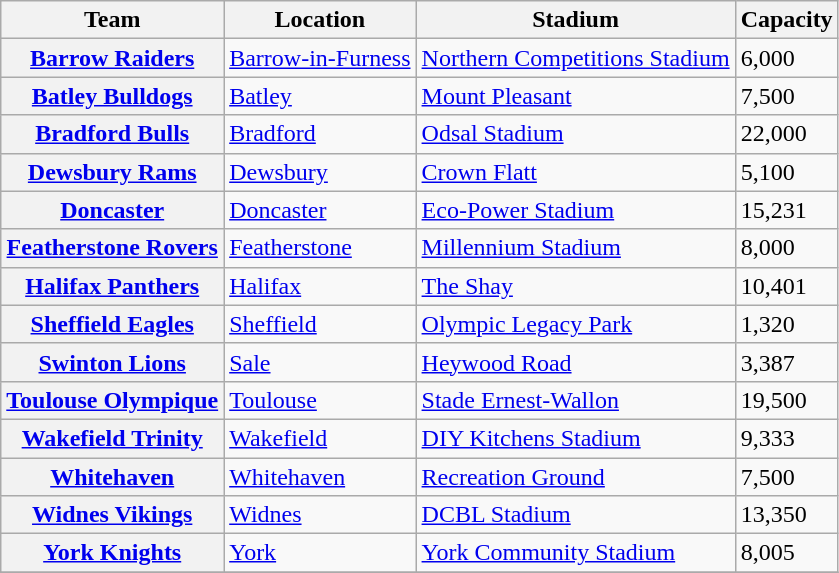<table class="wikitable sortable plainrowheaders">
<tr>
<th>Team</th>
<th>Location</th>
<th>Stadium</th>
<th>Capacity</th>
</tr>
<tr>
<th scope="row"> <a href='#'>Barrow Raiders</a></th>
<td><a href='#'>Barrow-in-Furness</a></td>
<td><a href='#'>Northern Competitions Stadium</a></td>
<td>6,000</td>
</tr>
<tr>
<th scope="row"> <a href='#'>Batley Bulldogs</a></th>
<td><a href='#'>Batley</a></td>
<td><a href='#'>Mount Pleasant</a></td>
<td>7,500</td>
</tr>
<tr>
<th scope="row"> <a href='#'>Bradford Bulls</a></th>
<td><a href='#'>Bradford</a></td>
<td><a href='#'>Odsal Stadium</a></td>
<td>22,000</td>
</tr>
<tr>
<th scope="row">  <a href='#'>Dewsbury Rams</a></th>
<td><a href='#'>Dewsbury</a></td>
<td><a href='#'>Crown Flatt</a></td>
<td>5,100</td>
</tr>
<tr>
<th scope="row">  <a href='#'>Doncaster</a></th>
<td><a href='#'>Doncaster</a></td>
<td><a href='#'>Eco-Power Stadium</a></td>
<td>15,231</td>
</tr>
<tr>
<th scope="row"> <a href='#'>Featherstone Rovers</a></th>
<td><a href='#'>Featherstone</a></td>
<td><a href='#'>Millennium Stadium</a></td>
<td>8,000</td>
</tr>
<tr>
<th scope="row"> <a href='#'>Halifax Panthers</a></th>
<td><a href='#'>Halifax</a></td>
<td><a href='#'>The Shay</a></td>
<td>10,401</td>
</tr>
<tr>
<th scope="row"> <a href='#'>Sheffield Eagles</a></th>
<td><a href='#'>Sheffield</a></td>
<td><a href='#'>Olympic Legacy Park</a></td>
<td>1,320</td>
</tr>
<tr>
<th scope="row"> <a href='#'>Swinton Lions</a></th>
<td><a href='#'>Sale</a></td>
<td><a href='#'>Heywood Road</a></td>
<td>3,387</td>
</tr>
<tr>
<th scope="row"> <a href='#'>Toulouse Olympique</a></th>
<td><a href='#'>Toulouse</a></td>
<td><a href='#'>Stade Ernest-Wallon</a></td>
<td>19,500</td>
</tr>
<tr>
<th scope="row"> <a href='#'>Wakefield Trinity</a></th>
<td><a href='#'>Wakefield</a></td>
<td><a href='#'>DIY Kitchens Stadium</a></td>
<td>9,333</td>
</tr>
<tr>
<th scope="row"> <a href='#'>Whitehaven</a></th>
<td><a href='#'>Whitehaven</a></td>
<td><a href='#'>Recreation Ground</a></td>
<td>7,500</td>
</tr>
<tr>
<th scope="row"> <a href='#'>Widnes Vikings</a></th>
<td><a href='#'>Widnes</a></td>
<td><a href='#'>DCBL Stadium</a></td>
<td>13,350</td>
</tr>
<tr>
<th scope="row"> <a href='#'>York Knights</a></th>
<td><a href='#'>York</a></td>
<td><a href='#'>York Community Stadium</a></td>
<td>8,005</td>
</tr>
<tr>
</tr>
</table>
